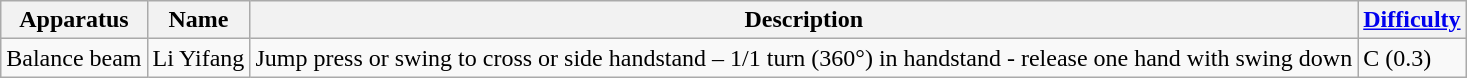<table class="wikitable">
<tr>
<th>Apparatus</th>
<th>Name</th>
<th>Description</th>
<th><a href='#'>Difficulty</a></th>
</tr>
<tr>
<td>Balance beam</td>
<td>Li Yifang</td>
<td>Jump press or swing to cross or side handstand – 1/1 turn (360°) in handstand - release one hand with swing down</td>
<td>C (0.3)</td>
</tr>
</table>
